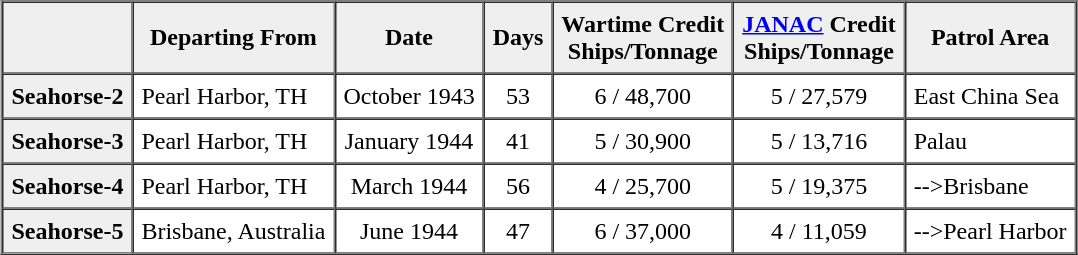<table border="1" cellpadding="5" cellspacing="0" align="center">
<tr>
<th scope="col" style="background:#efefef;"> </th>
<th scope="col" style="background:#efefef;">Departing From</th>
<th scope="col" style="background:#efefef;">Date</th>
<th scope="col" style="background:#efefef;">Days</th>
<th scope="col" style="background:#efefef;">Wartime Credit<br>Ships/Tonnage</th>
<th scope="col" style="background:#efefef;"><a href='#'>JANAC</a> Credit<br>Ships/Tonnage</th>
<th scope="col" style="background:#efefef;">Patrol Area</th>
</tr>
<tr>
<th scope="row" style="background:#efefef;">Seahorse-2</th>
<td align=left>Pearl Harbor, TH</td>
<td align=center>October 1943</td>
<td align=center>53</td>
<td align=center>6 / 48,700</td>
<td align=center>5 / 27,579</td>
<td align=left>East China Sea</td>
</tr>
<tr>
<th scope="row" style="background:#efefef;">Seahorse-3</th>
<td align=left>Pearl Harbor, TH</td>
<td align=center>January 1944</td>
<td align=center>41</td>
<td align=center>5 / 30,900</td>
<td align=center>5 / 13,716</td>
<td align=left>Palau</td>
</tr>
<tr>
<th scope="row" style="background:#efefef;">Seahorse-4</th>
<td align=left>Pearl Harbor, TH</td>
<td align=center>March 1944</td>
<td align=center>56</td>
<td align=center>4 / 25,700</td>
<td align=center>5 / 19,375</td>
<td align=left>-->Brisbane</td>
</tr>
<tr>
<th scope="row" style="background:#efefef;">Seahorse-5</th>
<td align=left>Brisbane, Australia</td>
<td align=center>June 1944</td>
<td align=center>47</td>
<td align=center>6 / 37,000</td>
<td align=center>4 / 11,059</td>
<td align=left>-->Pearl Harbor</td>
</tr>
</table>
